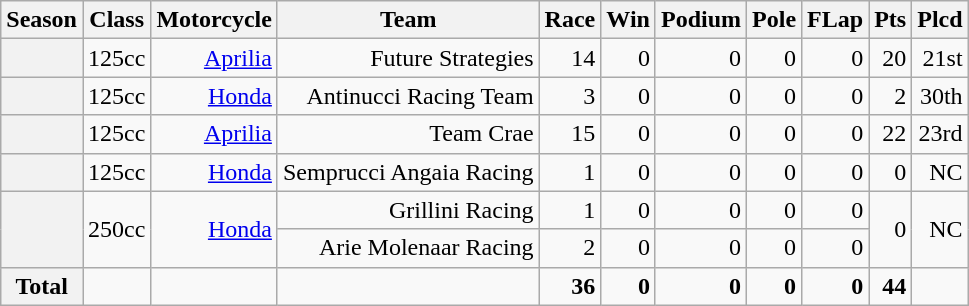<table class="wikitable" style=text-align:right>
<tr>
<th>Season</th>
<th>Class</th>
<th>Motorcycle</th>
<th>Team</th>
<th>Race</th>
<th>Win</th>
<th>Podium</th>
<th>Pole</th>
<th>FLap</th>
<th>Pts</th>
<th>Plcd</th>
</tr>
<tr>
<th></th>
<td>125cc</td>
<td><a href='#'>Aprilia</a></td>
<td>Future Strategies</td>
<td>14</td>
<td>0</td>
<td>0</td>
<td>0</td>
<td>0</td>
<td>20</td>
<td>21st</td>
</tr>
<tr>
<th></th>
<td>125cc</td>
<td><a href='#'>Honda</a></td>
<td>Antinucci Racing Team</td>
<td>3</td>
<td>0</td>
<td>0</td>
<td>0</td>
<td>0</td>
<td>2</td>
<td>30th</td>
</tr>
<tr>
<th></th>
<td>125cc</td>
<td><a href='#'>Aprilia</a></td>
<td>Team Crae</td>
<td>15</td>
<td>0</td>
<td>0</td>
<td>0</td>
<td>0</td>
<td>22</td>
<td>23rd</td>
</tr>
<tr>
<th></th>
<td>125cc</td>
<td><a href='#'>Honda</a></td>
<td>Semprucci Angaia Racing</td>
<td>1</td>
<td>0</td>
<td>0</td>
<td>0</td>
<td>0</td>
<td>0</td>
<td>NC</td>
</tr>
<tr>
<th rowspan=2></th>
<td rowspan=2>250cc</td>
<td rowspan=2><a href='#'>Honda</a></td>
<td>Grillini Racing</td>
<td>1</td>
<td>0</td>
<td>0</td>
<td>0</td>
<td>0</td>
<td rowspan=2>0</td>
<td rowspan=2>NC</td>
</tr>
<tr>
<td>Arie Molenaar Racing</td>
<td>2</td>
<td>0</td>
<td>0</td>
<td>0</td>
<td>0</td>
</tr>
<tr>
<th>Total</th>
<td></td>
<td></td>
<td></td>
<td><strong>36</strong></td>
<td><strong>0</strong></td>
<td><strong>0</strong></td>
<td><strong>0</strong></td>
<td><strong>0</strong></td>
<td><strong>44</strong></td>
<td></td>
</tr>
</table>
